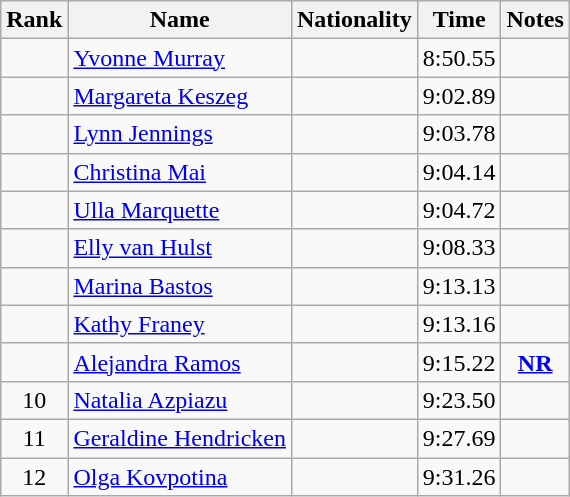<table class="wikitable sortable" style="text-align:center">
<tr>
<th>Rank</th>
<th>Name</th>
<th>Nationality</th>
<th>Time</th>
<th>Notes</th>
</tr>
<tr>
<td></td>
<td align="left"><a href='#'>Yvonne Murray</a></td>
<td align=left></td>
<td>8:50.55</td>
<td></td>
</tr>
<tr>
<td></td>
<td align="left"><a href='#'>Margareta Keszeg</a></td>
<td align=left></td>
<td>9:02.89</td>
<td></td>
</tr>
<tr>
<td></td>
<td align="left"><a href='#'>Lynn Jennings</a></td>
<td align=left></td>
<td>9:03.78</td>
<td></td>
</tr>
<tr>
<td></td>
<td align="left"><a href='#'>Christina Mai</a></td>
<td align=left></td>
<td>9:04.14</td>
<td></td>
</tr>
<tr>
<td></td>
<td align="left"><a href='#'>Ulla Marquette</a></td>
<td align=left></td>
<td>9:04.72</td>
<td></td>
</tr>
<tr>
<td></td>
<td align="left"><a href='#'>Elly van Hulst</a></td>
<td align=left></td>
<td>9:08.33</td>
<td></td>
</tr>
<tr>
<td></td>
<td align="left"><a href='#'>Marina Bastos</a></td>
<td align=left></td>
<td>9:13.13</td>
<td></td>
</tr>
<tr>
<td></td>
<td align="left"><a href='#'>Kathy Franey</a></td>
<td align=left></td>
<td>9:13.16</td>
<td></td>
</tr>
<tr>
<td></td>
<td align="left"><a href='#'>Alejandra Ramos</a></td>
<td align=left></td>
<td>9:15.22</td>
<td><strong><a href='#'>NR</a></strong></td>
</tr>
<tr>
<td>10</td>
<td align="left"><a href='#'>Natalia Azpiazu</a></td>
<td align=left></td>
<td>9:23.50</td>
<td></td>
</tr>
<tr>
<td>11</td>
<td align="left"><a href='#'>Geraldine Hendricken</a></td>
<td align=left></td>
<td>9:27.69</td>
<td></td>
</tr>
<tr>
<td>12</td>
<td align="left"><a href='#'>Olga Kovpotina</a></td>
<td align=left></td>
<td>9:31.26</td>
<td></td>
</tr>
</table>
